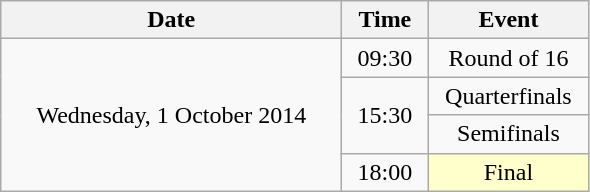<table class = "wikitable" style="text-align:center;">
<tr>
<th width=220>Date</th>
<th width=50>Time</th>
<th width=100>Event</th>
</tr>
<tr>
<td rowspan=4>Wednesday, 1 October 2014</td>
<td>09:30</td>
<td>Round of 16</td>
</tr>
<tr>
<td rowspan=2>15:30</td>
<td>Quarterfinals</td>
</tr>
<tr>
<td>Semifinals</td>
</tr>
<tr>
<td>18:00</td>
<td bgcolor=ffffcc>Final</td>
</tr>
</table>
